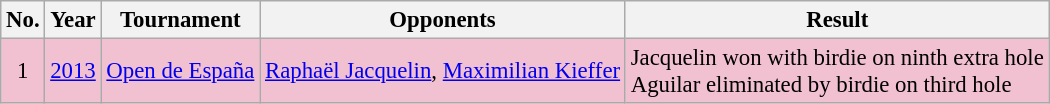<table class="wikitable" style="font-size:95%;">
<tr>
<th>No.</th>
<th>Year</th>
<th>Tournament</th>
<th>Opponents</th>
<th>Result</th>
</tr>
<tr style="background:#F2C1D1;">
<td align=center>1</td>
<td><a href='#'>2013</a></td>
<td><a href='#'>Open de España</a></td>
<td> <a href='#'>Raphaël Jacquelin</a>,  <a href='#'>Maximilian Kieffer</a></td>
<td>Jacquelin won with birdie on ninth extra hole<br>Aguilar eliminated by birdie on third hole</td>
</tr>
</table>
